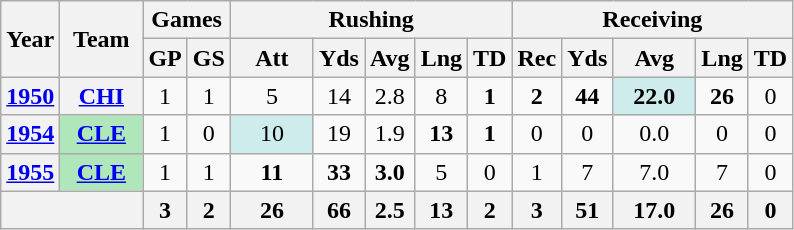<table class="wikitable" style="text-align:center;">
<tr>
<th rowspan="2">Year</th>
<th rowspan="2">Team</th>
<th colspan="2">Games</th>
<th colspan="5">Rushing</th>
<th colspan="5">Receiving</th>
</tr>
<tr>
<th>GP</th>
<th>GS</th>
<th>Att</th>
<th>Yds</th>
<th>Avg</th>
<th>Lng</th>
<th>TD</th>
<th>Rec</th>
<th>Yds</th>
<th>Avg</th>
<th>Lng</th>
<th>TD</th>
</tr>
<tr>
<th><a href='#'>1950</a></th>
<th><a href='#'>CHI</a></th>
<td>1</td>
<td>1</td>
<td>5</td>
<td>14</td>
<td>2.8</td>
<td>8</td>
<td><strong>1</strong></td>
<td><strong>2</strong></td>
<td><strong>44</strong></td>
<td style="background:#cfecec; width:3em;"><strong>22.0</strong></td>
<td><strong>26</strong></td>
<td>0</td>
</tr>
<tr>
<th><a href='#'>1954</a></th>
<th style="background:#afe6ba; width:3em;"><a href='#'>CLE</a></th>
<td>1</td>
<td>0</td>
<td style="background:#cfecec; width:3em;">10</td>
<td>19</td>
<td>1.9</td>
<td><strong>13</strong></td>
<td><strong>1</strong></td>
<td>0</td>
<td>0</td>
<td>0.0</td>
<td>0</td>
<td>0</td>
</tr>
<tr>
<th><a href='#'>1955</a></th>
<th style="background:#afe6ba; width:3em;"><a href='#'>CLE</a></th>
<td>1</td>
<td>1</td>
<td><strong>11</strong></td>
<td><strong>33</strong></td>
<td><strong>3.0</strong></td>
<td>5</td>
<td>0</td>
<td>1</td>
<td>7</td>
<td>7.0</td>
<td>7</td>
<td>0</td>
</tr>
<tr>
<th colspan="2"></th>
<th>3</th>
<th>2</th>
<th>26</th>
<th>66</th>
<th>2.5</th>
<th>13</th>
<th>2</th>
<th>3</th>
<th>51</th>
<th>17.0</th>
<th>26</th>
<th>0</th>
</tr>
</table>
